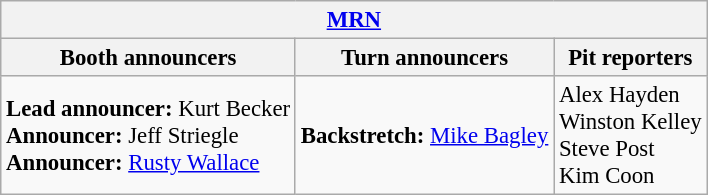<table class="wikitable" style="font-size: 95%">
<tr>
<th colspan="3"><a href='#'>MRN</a></th>
</tr>
<tr>
<th>Booth announcers</th>
<th>Turn announcers</th>
<th>Pit reporters</th>
</tr>
<tr>
<td><strong>Lead announcer:</strong> Kurt Becker<br><strong>Announcer:</strong> Jeff Striegle<br><strong>Announcer:</strong> <a href='#'>Rusty Wallace</a></td>
<td><strong>Backstretch:</strong> <a href='#'>Mike Bagley</a></td>
<td>Alex Hayden<br>Winston Kelley<br>Steve Post<br>Kim Coon</td>
</tr>
</table>
